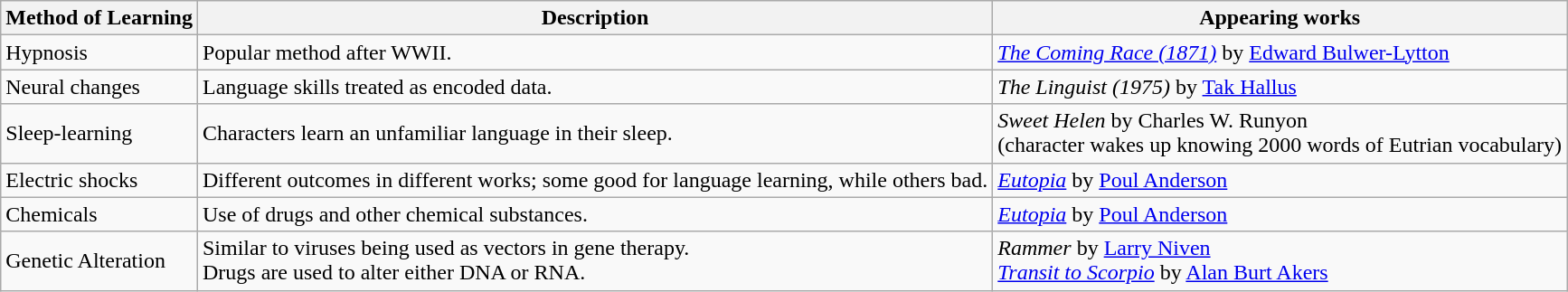<table class="wikitable">
<tr>
<th>Method of Learning</th>
<th>Description</th>
<th>Appearing works</th>
</tr>
<tr>
<td>Hypnosis</td>
<td>Popular method after WWII.</td>
<td><em><a href='#'>The Coming Race (1871)</a></em> by <a href='#'>Edward Bulwer-Lytton</a></td>
</tr>
<tr>
<td>Neural changes</td>
<td>Language skills treated as encoded data.</td>
<td><em>The Linguist (1975)</em> by <a href='#'>Tak Hallus</a></td>
</tr>
<tr>
<td>Sleep-learning</td>
<td>Characters learn an unfamiliar language in their sleep.</td>
<td><em>Sweet Helen</em> by Charles W. Runyon<br>(character wakes up knowing 2000 words of Eutrian vocabulary)</td>
</tr>
<tr>
<td>Electric shocks</td>
<td>Different outcomes in different works; some good for language learning, while others bad.</td>
<td><em><a href='#'>Eutopia</a></em> by <a href='#'>Poul Anderson</a></td>
</tr>
<tr>
<td>Chemicals</td>
<td>Use of drugs and other chemical substances.</td>
<td><em><a href='#'>Eutopia</a></em> by <a href='#'>Poul Anderson</a></td>
</tr>
<tr>
<td>Genetic Alteration</td>
<td>Similar to viruses being used as vectors in gene therapy.<br>Drugs are used to alter either DNA or RNA.</td>
<td><em>Rammer</em> by <a href='#'>Larry Niven</a><br><em><a href='#'>Transit to Scorpio</a></em> by <a href='#'>Alan Burt Akers</a></td>
</tr>
</table>
